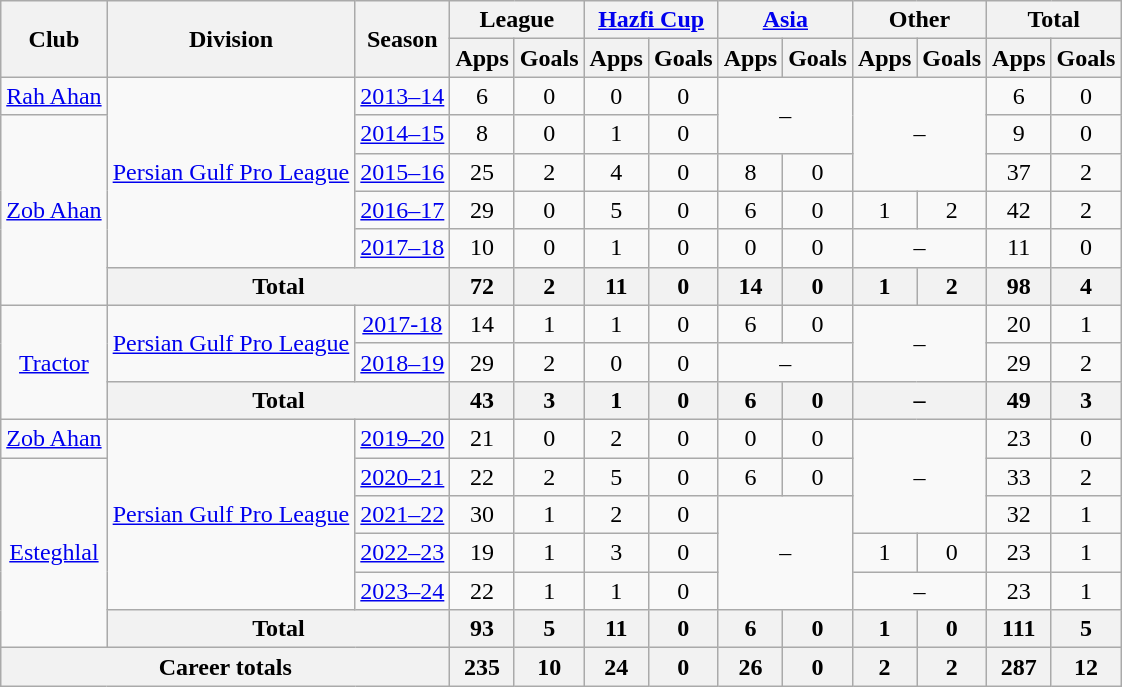<table class="wikitable" style="text-align: center;">
<tr>
<th rowspan="2">Club</th>
<th rowspan="2">Division</th>
<th rowspan="2">Season</th>
<th colspan="2">League</th>
<th colspan="2"><a href='#'>Hazfi Cup</a></th>
<th colspan="2"><a href='#'>Asia</a></th>
<th colspan="2">Other</th>
<th colspan="2">Total</th>
</tr>
<tr>
<th>Apps</th>
<th>Goals</th>
<th>Apps</th>
<th>Goals</th>
<th>Apps</th>
<th>Goals</th>
<th>Apps</th>
<th>Goals</th>
<th>Apps</th>
<th>Goals</th>
</tr>
<tr>
<td><a href='#'>Rah Ahan</a></td>
<td rowspan="5"><a href='#'>Persian Gulf Pro League</a></td>
<td><a href='#'>2013–14</a></td>
<td>6</td>
<td>0</td>
<td>0</td>
<td>0</td>
<td colspan="2" rowspan="2">–</td>
<td colspan="2" rowspan="3">–</td>
<td>6</td>
<td>0</td>
</tr>
<tr>
<td rowspan="5"><a href='#'>Zob Ahan</a></td>
<td><a href='#'>2014–15</a></td>
<td>8</td>
<td>0</td>
<td>1</td>
<td>0</td>
<td>9</td>
<td>0</td>
</tr>
<tr>
<td><a href='#'>2015–16</a></td>
<td>25</td>
<td>2</td>
<td>4</td>
<td>0</td>
<td>8</td>
<td>0</td>
<td>37</td>
<td>2</td>
</tr>
<tr>
<td><a href='#'>2016–17</a></td>
<td>29</td>
<td>0</td>
<td>5</td>
<td>0</td>
<td>6</td>
<td>0</td>
<td>1</td>
<td>2</td>
<td>42</td>
<td>2</td>
</tr>
<tr>
<td><a href='#'>2017–18</a></td>
<td>10</td>
<td>0</td>
<td>1</td>
<td>0</td>
<td>0</td>
<td>0</td>
<td colspan="2">–</td>
<td>11</td>
<td>0</td>
</tr>
<tr>
<th colspan=2>Total</th>
<th>72</th>
<th>2</th>
<th>11</th>
<th>0</th>
<th>14</th>
<th>0</th>
<th>1</th>
<th>2</th>
<th>98</th>
<th>4</th>
</tr>
<tr>
<td rowspan="3"><a href='#'>Tractor</a></td>
<td rowspan="2"><a href='#'>Persian Gulf Pro League</a></td>
<td><a href='#'>2017-18</a></td>
<td>14</td>
<td>1</td>
<td>1</td>
<td>0</td>
<td>6</td>
<td>0</td>
<td colspan="2" rowspan="2">–</td>
<td>20</td>
<td>1</td>
</tr>
<tr>
<td><a href='#'>2018–19</a></td>
<td>29</td>
<td>2</td>
<td>0</td>
<td>0</td>
<td colspan="2">–</td>
<td>29</td>
<td>2</td>
</tr>
<tr>
<th colspan=2>Total</th>
<th>43</th>
<th>3</th>
<th>1</th>
<th>0</th>
<th>6</th>
<th>0</th>
<th colspan="2">–</th>
<th>49</th>
<th>3</th>
</tr>
<tr>
<td><a href='#'>Zob Ahan</a></td>
<td rowspan="5"><a href='#'>Persian Gulf Pro League</a></td>
<td><a href='#'>2019–20</a></td>
<td>21</td>
<td>0</td>
<td>2</td>
<td>0</td>
<td>0</td>
<td>0</td>
<td colspan="2" rowspan="3">–</td>
<td>23</td>
<td>0</td>
</tr>
<tr>
<td rowspan="5"><a href='#'>Esteghlal</a></td>
<td><a href='#'>2020–21</a></td>
<td>22</td>
<td>2</td>
<td>5</td>
<td>0</td>
<td>6</td>
<td>0</td>
<td>33</td>
<td>2</td>
</tr>
<tr>
<td><a href='#'>2021–22</a></td>
<td>30</td>
<td>1</td>
<td>2</td>
<td>0</td>
<td colspan="2" rowspan="3">–</td>
<td>32</td>
<td>1</td>
</tr>
<tr>
<td><a href='#'>2022–23</a></td>
<td>19</td>
<td>1</td>
<td>3</td>
<td>0</td>
<td>1</td>
<td>0</td>
<td>23</td>
<td>1</td>
</tr>
<tr>
<td><a href='#'>2023–24</a></td>
<td>22</td>
<td>1</td>
<td>1</td>
<td>0</td>
<td colspan="2">–</td>
<td>23</td>
<td>1</td>
</tr>
<tr>
<th colspan=2>Total</th>
<th>93</th>
<th>5</th>
<th>11</th>
<th>0</th>
<th>6</th>
<th>0</th>
<th>1</th>
<th>0</th>
<th>111</th>
<th>5</th>
</tr>
<tr>
<th colspan=3>Career totals</th>
<th>235</th>
<th>10</th>
<th>24</th>
<th>0</th>
<th>26</th>
<th>0</th>
<th>2</th>
<th>2</th>
<th>287</th>
<th>12</th>
</tr>
</table>
